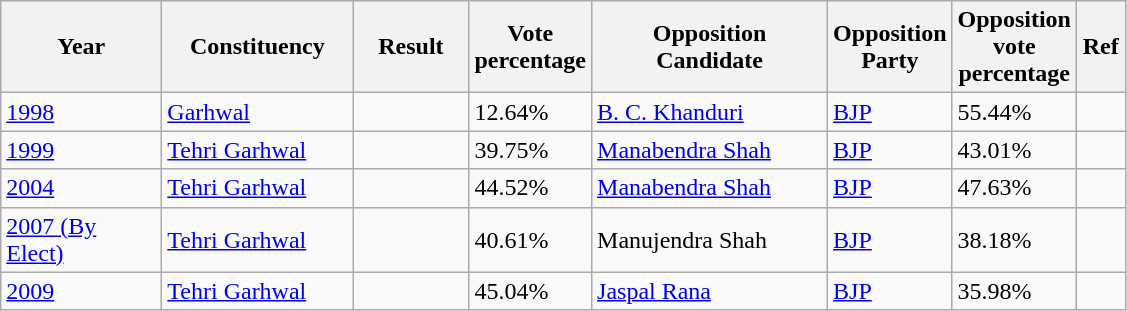<table class="sortable wikitable">
<tr>
<th width=100>Year</th>
<th width=120>Constituency</th>
<th width=70>Result</th>
<th width=70>Vote percentage</th>
<th width=150>Opposition Candidate</th>
<th width=70>Opposition Party</th>
<th width=70>Opposition vote percentage</th>
<th width=25>Ref</th>
</tr>
<tr>
<td><a href='#'>1998</a></td>
<td><a href='#'>Garhwal</a></td>
<td></td>
<td>12.64%</td>
<td><a href='#'>B. C. Khanduri</a></td>
<td><a href='#'>BJP</a></td>
<td>55.44%</td>
<td></td>
</tr>
<tr>
<td><a href='#'>1999</a></td>
<td><a href='#'>Tehri Garhwal</a></td>
<td></td>
<td>39.75%</td>
<td><a href='#'>Manabendra Shah</a></td>
<td><a href='#'>BJP</a></td>
<td>43.01%</td>
<td></td>
</tr>
<tr>
<td><a href='#'>2004</a></td>
<td><a href='#'>Tehri Garhwal</a></td>
<td></td>
<td>44.52%</td>
<td><a href='#'>Manabendra Shah</a></td>
<td><a href='#'>BJP</a></td>
<td>47.63%</td>
<td></td>
</tr>
<tr>
<td><a href='#'>2007 (By Elect)</a></td>
<td><a href='#'>Tehri Garhwal</a></td>
<td></td>
<td>40.61%</td>
<td>Manujendra Shah</td>
<td><a href='#'>BJP</a></td>
<td>38.18%</td>
<td></td>
</tr>
<tr>
<td><a href='#'>2009</a></td>
<td><a href='#'>Tehri Garhwal</a></td>
<td></td>
<td>45.04%</td>
<td><a href='#'>Jaspal Rana</a></td>
<td><a href='#'>BJP</a></td>
<td>35.98%</td>
<td></td>
</tr>
</table>
